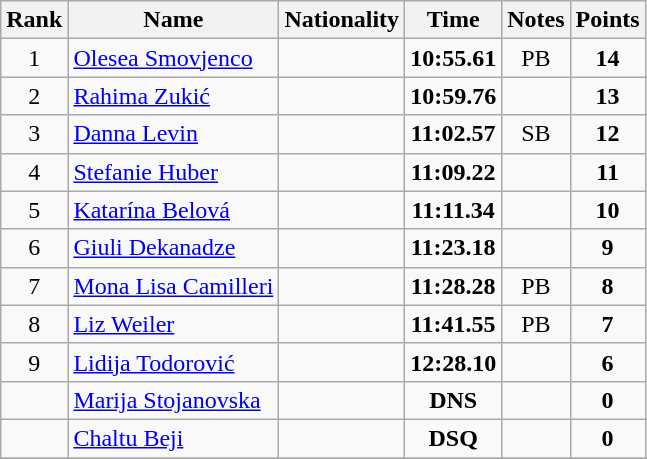<table class="wikitable sortable" style="text-align:center">
<tr>
<th>Rank</th>
<th>Name</th>
<th>Nationality</th>
<th>Time</th>
<th>Notes</th>
<th>Points</th>
</tr>
<tr>
<td>1</td>
<td align=left><a href='#'>Olesea Smovjenco</a></td>
<td align=left></td>
<td><strong>10:55.61</strong></td>
<td>PB</td>
<td><strong>14</strong></td>
</tr>
<tr>
<td>2</td>
<td align=left><a href='#'>Rahima Zukić</a></td>
<td align=left></td>
<td><strong>10:59.76</strong></td>
<td></td>
<td><strong>13</strong></td>
</tr>
<tr>
<td>3</td>
<td align=left><a href='#'>Danna Levin</a></td>
<td align=left></td>
<td><strong>11:02.57</strong></td>
<td>SB</td>
<td><strong>12</strong></td>
</tr>
<tr>
<td>4</td>
<td align=left><a href='#'>Stefanie Huber</a></td>
<td align=left></td>
<td><strong>11:09.22 </strong></td>
<td></td>
<td><strong>11</strong></td>
</tr>
<tr>
<td>5</td>
<td align=left><a href='#'>Katarína Belová</a></td>
<td align=left></td>
<td><strong>11:11.34</strong></td>
<td></td>
<td><strong>10</strong></td>
</tr>
<tr>
<td>6</td>
<td align=left><a href='#'>Giuli Dekanadze</a></td>
<td align=left></td>
<td><strong>11:23.18</strong></td>
<td></td>
<td><strong>9</strong></td>
</tr>
<tr>
<td>7</td>
<td align=left><a href='#'>Mona Lisa Camilleri</a></td>
<td align=left></td>
<td><strong>11:28.28</strong></td>
<td>PB</td>
<td><strong>8</strong></td>
</tr>
<tr>
<td>8</td>
<td align=left><a href='#'>Liz Weiler</a></td>
<td align=left></td>
<td><strong>11:41.55</strong></td>
<td>PB</td>
<td><strong>7</strong></td>
</tr>
<tr>
<td>9</td>
<td align=left><a href='#'>Lidija Todorović</a></td>
<td align=left></td>
<td><strong>12:28.10</strong></td>
<td></td>
<td><strong>6</strong></td>
</tr>
<tr>
<td></td>
<td align=left><a href='#'>Marija Stojanovska</a></td>
<td align=left></td>
<td><strong>DNS</strong></td>
<td></td>
<td><strong>0</strong></td>
</tr>
<tr>
<td></td>
<td align=left><a href='#'>Chaltu Beji</a></td>
<td align=left></td>
<td><strong>DSQ </strong></td>
<td></td>
<td><strong>0</strong></td>
</tr>
<tr>
</tr>
</table>
